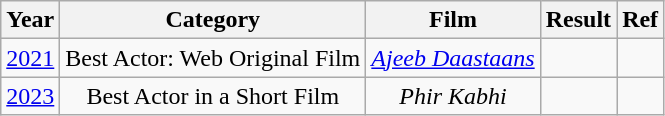<table class="wikitable" style="text-align:center;">
<tr>
<th>Year</th>
<th>Category</th>
<th>Film</th>
<th>Result</th>
<th>Ref</th>
</tr>
<tr>
<td><a href='#'>2021</a></td>
<td>Best Actor: Web Original Film</td>
<td><em><a href='#'>Ajeeb Daastaans</a></em></td>
<td></td>
<td></td>
</tr>
<tr>
<td><a href='#'>2023</a></td>
<td>Best Actor in a Short Film</td>
<td><em>Phir Kabhi</em></td>
<td></td>
<td></td>
</tr>
</table>
